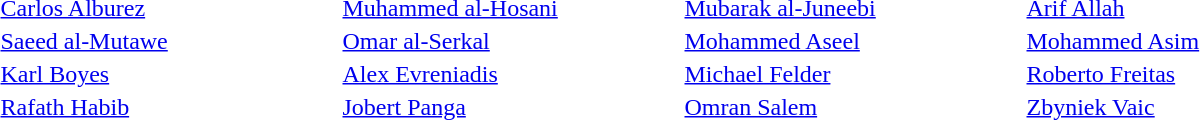<table>
<tr>
<td style="width:14em"> <a href='#'>Carlos Alburez</a></td>
<td style="width:14em"> <a href='#'>Muhammed al-Hosani</a></td>
<td style="width:14em"> <a href='#'>Mubarak al-Juneebi</a></td>
<td style="width:14em"> <a href='#'>Arif Allah</a></td>
</tr>
<tr>
<td> <a href='#'>Saeed al-Mutawe</a></td>
<td> <a href='#'>Omar al-Serkal</a></td>
<td> <a href='#'>Mohammed Aseel</a></td>
<td> <a href='#'>Mohammed Asim</a></td>
</tr>
<tr>
<td> <a href='#'>Karl Boyes</a></td>
<td> <a href='#'>Alex Evreniadis</a></td>
<td> <a href='#'>Michael Felder</a></td>
<td> <a href='#'>Roberto Freitas</a></td>
</tr>
<tr>
<td> <a href='#'>Rafath Habib</a></td>
<td> <a href='#'>Jobert Panga</a></td>
<td> <a href='#'>Omran Salem</a></td>
<td> <a href='#'>Zbyniek Vaic</a></td>
</tr>
</table>
